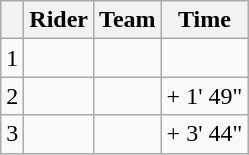<table class="wikitable">
<tr>
<th></th>
<th>Rider</th>
<th>Team</th>
<th>Time</th>
</tr>
<tr>
<td>1</td>
<td> </td>
<td></td>
<td align="right"></td>
</tr>
<tr>
<td>2</td>
<td></td>
<td></td>
<td align="right">+ 1' 49"</td>
</tr>
<tr>
<td>3</td>
<td></td>
<td></td>
<td align="right">+ 3' 44"</td>
</tr>
</table>
